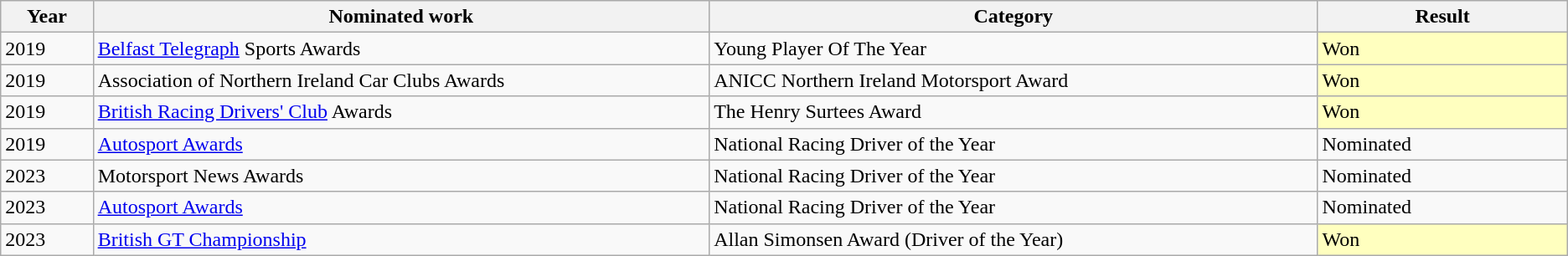<table class="wikitable">
<tr>
<th scope="col" style="width:5em;">Year</th>
<th scope="col" style="width:40em;">Nominated work</th>
<th scope="col" style="width:40em;">Category</th>
<th scope="col" style="width:15em;">Result</th>
</tr>
<tr>
<td>2019</td>
<td><a href='#'>Belfast Telegraph</a> Sports Awards</td>
<td>Young Player Of The Year</td>
<td style="background: #ffffbf">Won</td>
</tr>
<tr>
<td>2019</td>
<td>Association of Northern Ireland Car Clubs Awards</td>
<td>ANICC Northern Ireland Motorsport Award</td>
<td style="background: #ffffbf">Won</td>
</tr>
<tr>
<td>2019</td>
<td><a href='#'>British Racing Drivers' Club</a> Awards</td>
<td>The Henry Surtees Award</td>
<td style="background: #ffffbf">Won</td>
</tr>
<tr>
<td>2019</td>
<td><a href='#'>Autosport Awards</a></td>
<td>National Racing Driver of the Year</td>
<td>Nominated</td>
</tr>
<tr>
<td>2023</td>
<td>Motorsport News Awards</td>
<td>National Racing Driver of the Year</td>
<td>Nominated</td>
</tr>
<tr>
<td>2023</td>
<td><a href='#'>Autosport Awards</a></td>
<td>National Racing Driver of the Year</td>
<td>Nominated</td>
</tr>
<tr>
<td>2023</td>
<td><a href='#'>British GT Championship</a></td>
<td>Allan Simonsen Award (Driver of the Year)</td>
<td style="background: #ffffbf">Won</td>
</tr>
</table>
